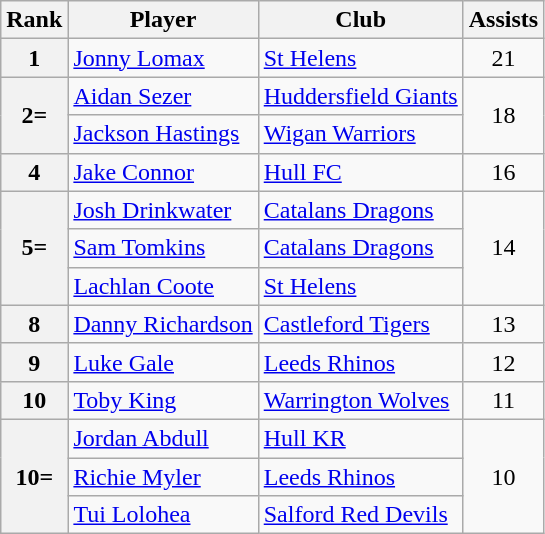<table class="wikitable" style="text-align:center">
<tr>
<th>Rank</th>
<th>Player</th>
<th>Club</th>
<th>Assists</th>
</tr>
<tr>
<th>1</th>
<td align="left"> <a href='#'>Jonny Lomax</a></td>
<td align="left"> <a href='#'>St Helens</a></td>
<td>21</td>
</tr>
<tr>
<th rowspan=2>2=</th>
<td align="left"> <a href='#'>Aidan Sezer</a></td>
<td align="left"> <a href='#'>Huddersfield Giants</a></td>
<td rowspan=2>18</td>
</tr>
<tr>
<td align="left"> <a href='#'>Jackson Hastings</a></td>
<td align="left"> <a href='#'>Wigan Warriors</a></td>
</tr>
<tr>
<th>4</th>
<td align="left"> <a href='#'>Jake Connor</a></td>
<td align="left"> <a href='#'>Hull FC</a></td>
<td>16</td>
</tr>
<tr>
<th rowspan=3>5=</th>
<td align="left"> <a href='#'>Josh Drinkwater</a></td>
<td align="left"> <a href='#'>Catalans Dragons</a></td>
<td Rowspan=3>14</td>
</tr>
<tr>
<td align="left"> <a href='#'>Sam Tomkins</a></td>
<td align="left"> <a href='#'>Catalans Dragons</a></td>
</tr>
<tr>
<td align="left"> <a href='#'>Lachlan Coote</a></td>
<td align="left"> <a href='#'>St Helens</a></td>
</tr>
<tr>
<th>8</th>
<td align="left"> <a href='#'>Danny Richardson</a></td>
<td align="left"> <a href='#'>Castleford Tigers</a></td>
<td>13</td>
</tr>
<tr>
<th>9</th>
<td align="left"> <a href='#'>Luke Gale</a></td>
<td align="left"> <a href='#'>Leeds Rhinos</a></td>
<td>12</td>
</tr>
<tr>
<th>10</th>
<td align="left"> <a href='#'>Toby King</a></td>
<td align="left"> <a href='#'>Warrington Wolves</a></td>
<td>11</td>
</tr>
<tr>
<th rowspan=3>10=</th>
<td align="left"> <a href='#'>Jordan Abdull</a></td>
<td align="left"> <a href='#'>Hull KR</a></td>
<td Rowspan=3>10</td>
</tr>
<tr>
<td align="left"> <a href='#'>Richie Myler</a></td>
<td align="left"> <a href='#'>Leeds Rhinos</a></td>
</tr>
<tr>
<td align="left"> <a href='#'>Tui Lolohea</a></td>
<td align="left"> <a href='#'>Salford Red Devils</a></td>
</tr>
</table>
